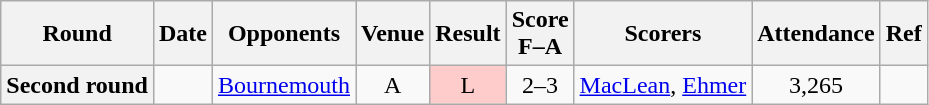<table class="wikitable plainrowheaders sortable" style="text-align:center">
<tr>
<th scope="col">Round</th>
<th scope="col">Date</th>
<th scope="col">Opponents</th>
<th scope="col">Venue</th>
<th scope="col">Result</th>
<th scope="col">Score<br>F–A</th>
<th scope="col" class="unsortable">Scorers</th>
<th scope="col">Attendance</th>
<th scope="col" class="unsortable">Ref</th>
</tr>
<tr>
<th scope="row">Second round</th>
<td align="left"></td>
<td align="left"><a href='#'>Bournemouth</a></td>
<td>A</td>
<td style="background-color:#FFCCCC">L</td>
<td>2–3</td>
<td align="left"><a href='#'>MacLean</a>, <a href='#'>Ehmer</a></td>
<td>3,265</td>
<td></td>
</tr>
</table>
